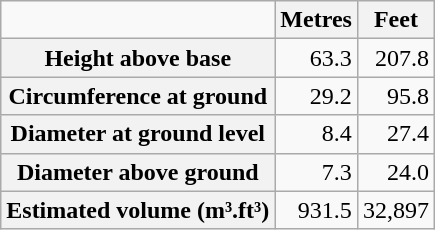<table class="wikitable">
<tr>
<td></td>
<th>Metres</th>
<th>Feet</th>
</tr>
<tr>
<th>Height above base</th>
<td ALIGN="RIGHT">63.3</td>
<td ALIGN="RIGHT">207.8</td>
</tr>
<tr>
<th>Circumference at ground</th>
<td ALIGN="RIGHT">29.2</td>
<td ALIGN="RIGHT">95.8</td>
</tr>
<tr>
<th>Diameter at ground level</th>
<td ALIGN="RIGHT">8.4</td>
<td ALIGN="RIGHT">27.4</td>
</tr>
<tr>
<th>Diameter  above ground</th>
<td ALIGN="RIGHT">7.3</td>
<td ALIGN="RIGHT">24.0</td>
</tr>
<tr>
<th>Estimated volume (m³.ft³)</th>
<td align="right">931.5</td>
<td align="right">32,897</td>
</tr>
</table>
